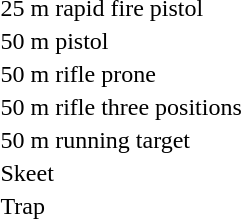<table>
<tr>
<td>25 m rapid fire pistol <br></td>
<td></td>
<td></td>
<td></td>
</tr>
<tr>
<td>50 m pistol <br></td>
<td></td>
<td></td>
<td></td>
</tr>
<tr>
<td>50 m rifle prone <br></td>
<td></td>
<td></td>
<td></td>
</tr>
<tr>
<td>50 m rifle three positions <br></td>
<td></td>
<td></td>
<td></td>
</tr>
<tr>
<td>50 m running target <br></td>
<td></td>
<td></td>
<td></td>
</tr>
<tr>
<td>Skeet <br></td>
<td></td>
<td></td>
<td></td>
</tr>
<tr>
<td>Trap <br></td>
<td></td>
<td></td>
<td></td>
</tr>
<tr>
</tr>
</table>
